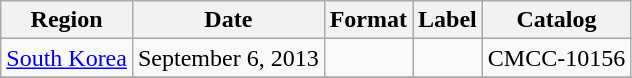<table class="wikitable">
<tr>
<th>Region</th>
<th>Date</th>
<th>Format</th>
<th>Label</th>
<th>Catalog</th>
</tr>
<tr>
<td align="center"><a href='#'>South Korea</a></td>
<td align="center">September 6, 2013</td>
<td align="center"></td>
<td align="center"></td>
<td align="center">CMCC-10156</td>
</tr>
<tr>
</tr>
</table>
